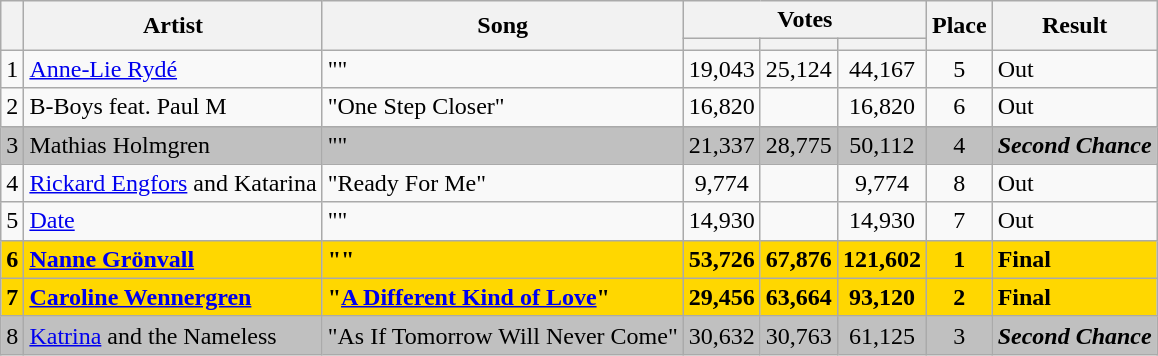<table class="sortable wikitable" style="margin: 1em auto 1em auto; text-align:center;">
<tr>
<th rowspan="2"></th>
<th rowspan="2">Artist</th>
<th rowspan="2">Song</th>
<th colspan="3">Votes</th>
<th rowspan="2">Place</th>
<th rowspan="2" class="unsortable">Result</th>
</tr>
<tr>
<th></th>
<th></th>
<th></th>
</tr>
<tr>
<td>1</td>
<td align="left"><a href='#'>Anne-Lie Rydé</a></td>
<td align="left">""</td>
<td>19,043</td>
<td>25,124</td>
<td>44,167</td>
<td>5</td>
<td align="left">Out</td>
</tr>
<tr>
<td>2</td>
<td align="left">B-Boys feat. Paul M</td>
<td align="left">"One Step Closer"</td>
<td>16,820</td>
<td></td>
<td>16,820</td>
<td>6</td>
<td align="left">Out</td>
</tr>
<tr style="background:silver;">
<td>3</td>
<td align="left">Mathias Holmgren</td>
<td align="left">""</td>
<td>21,337</td>
<td>28,775</td>
<td>50,112</td>
<td>4</td>
<td align="left"><strong><em>Second Chance</em></strong></td>
</tr>
<tr>
<td>4</td>
<td align="left"><a href='#'>Rickard Engfors</a> and Katarina</td>
<td align="left">"Ready For Me"</td>
<td>9,774</td>
<td></td>
<td>9,774</td>
<td>8</td>
<td align="left">Out</td>
</tr>
<tr>
<td>5</td>
<td align="left"><a href='#'>Date</a></td>
<td align="left">""</td>
<td>14,930</td>
<td></td>
<td>14,930</td>
<td>7</td>
<td align="left">Out</td>
</tr>
<tr style="background:gold;">
<td><strong>6</strong></td>
<td align="left"><strong><a href='#'>Nanne Grönvall</a></strong></td>
<td align="left"><strong>""</strong></td>
<td><strong>53,726</strong></td>
<td><strong>67,876</strong></td>
<td><strong>121,602</strong></td>
<td><strong>1</strong></td>
<td align="left"><strong>Final</strong></td>
</tr>
<tr style="background:gold;">
<td><strong>7</strong></td>
<td align="left"><strong><a href='#'>Caroline Wennergren</a></strong></td>
<td align="left"><strong>"<a href='#'>A Different Kind of Love</a>"</strong></td>
<td><strong>29,456</strong></td>
<td><strong>63,664</strong></td>
<td><strong>93,120</strong></td>
<td><strong>2</strong></td>
<td align="left"><strong>Final</strong></td>
</tr>
<tr style="background:silver;">
<td>8</td>
<td align="left"><a href='#'>Katrina</a> and the Nameless</td>
<td align="left">"As If Tomorrow Will Never Come"</td>
<td>30,632</td>
<td>30,763</td>
<td>61,125</td>
<td>3</td>
<td align="left"><strong><em>Second Chance</em></strong></td>
</tr>
</table>
